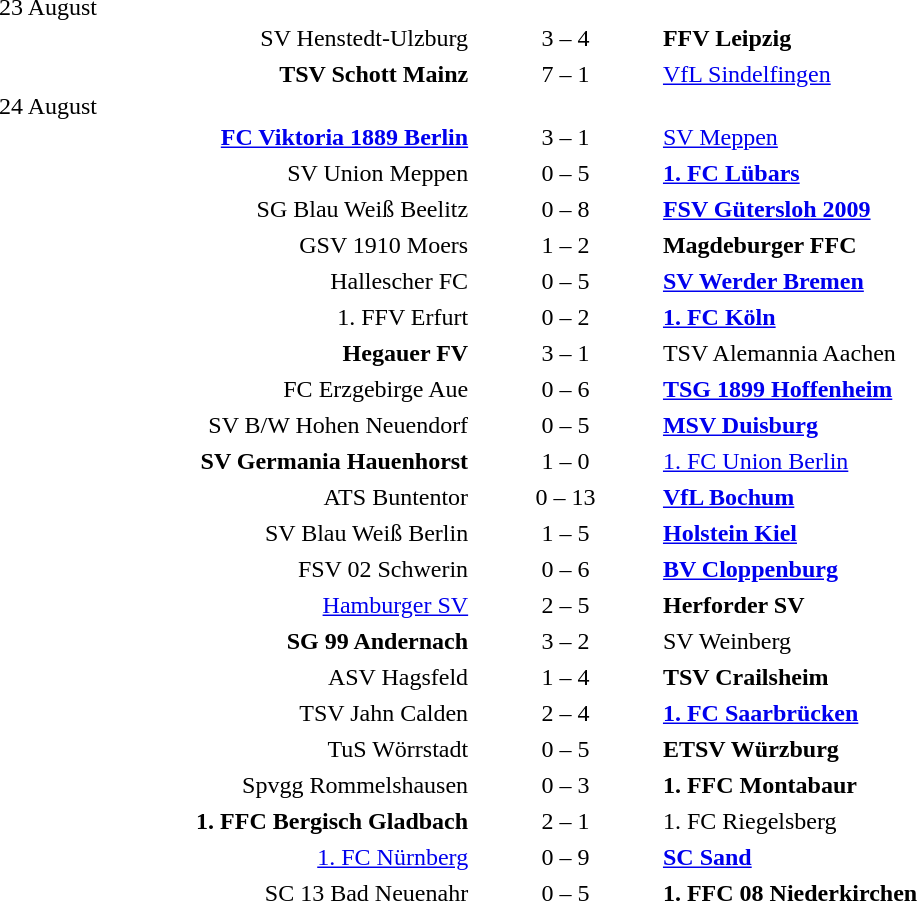<table width=100% cellspacing=1>
<tr>
<th width=25%></th>
<th width=10%></th>
<th width=25%></th>
<th></th>
</tr>
<tr>
<td>23 August</td>
</tr>
<tr>
<td align=right>SV Henstedt-Ulzburg</td>
<td align=center>3 – 4</td>
<td><strong>FFV Leipzig</strong></td>
</tr>
<tr>
<td></td>
</tr>
<tr>
<td align=right><strong>TSV Schott Mainz</strong></td>
<td align=center>7 – 1</td>
<td><a href='#'>VfL Sindelfingen</a></td>
</tr>
<tr>
<td>24 August</td>
</tr>
<tr>
<td align=right><strong><a href='#'>FC Viktoria 1889 Berlin</a></strong></td>
<td align=center>3 – 1 </td>
<td><a href='#'>SV Meppen</a></td>
</tr>
<tr>
<td></td>
</tr>
<tr>
<td align=right>SV Union Meppen</td>
<td align=center>0 – 5</td>
<td><strong><a href='#'>1. FC Lübars</a></strong></td>
</tr>
<tr>
<td></td>
</tr>
<tr>
<td align=right>SG Blau Weiß Beelitz</td>
<td align=center>0 – 8</td>
<td><strong><a href='#'>FSV Gütersloh 2009</a></strong></td>
</tr>
<tr>
<td></td>
</tr>
<tr>
<td align=right>GSV 1910 Moers</td>
<td align=center>1 – 2</td>
<td><strong>Magdeburger FFC</strong></td>
</tr>
<tr>
<td></td>
</tr>
<tr>
<td align=right>Hallescher FC</td>
<td align=center>0 – 5</td>
<td><strong><a href='#'>SV Werder Bremen</a></strong></td>
</tr>
<tr>
<td></td>
</tr>
<tr>
<td align=right>1. FFV Erfurt</td>
<td align=center>0 – 2</td>
<td><strong><a href='#'>1. FC Köln</a></strong></td>
</tr>
<tr>
<td></td>
</tr>
<tr>
<td align=right><strong>Hegauer FV</strong></td>
<td align=center>3 – 1</td>
<td>TSV Alemannia Aachen</td>
</tr>
<tr>
<td></td>
</tr>
<tr>
<td align=right>FC Erzgebirge Aue</td>
<td align=center>0 – 6</td>
<td><strong><a href='#'>TSG 1899 Hoffenheim</a></strong></td>
</tr>
<tr>
<td></td>
</tr>
<tr>
<td align=right>SV B/W Hohen Neuendorf</td>
<td align=center>0 – 5</td>
<td><strong><a href='#'>MSV Duisburg</a></strong></td>
</tr>
<tr>
<td></td>
</tr>
<tr>
<td align=right><strong>SV Germania Hauenhorst</strong></td>
<td align=center>1 – 0</td>
<td><a href='#'>1. FC Union Berlin</a></td>
</tr>
<tr>
<td></td>
</tr>
<tr>
<td align=right>ATS Buntentor</td>
<td align=center>0 – 13</td>
<td><strong><a href='#'>VfL Bochum</a></strong></td>
</tr>
<tr>
<td></td>
</tr>
<tr>
<td align=right>SV Blau Weiß Berlin</td>
<td align=center>1 – 5</td>
<td><strong><a href='#'>Holstein Kiel</a></strong></td>
</tr>
<tr>
<td></td>
</tr>
<tr>
<td align=right>FSV 02 Schwerin</td>
<td align=center>0 – 6</td>
<td><strong><a href='#'>BV Cloppenburg</a></strong></td>
</tr>
<tr>
<td></td>
</tr>
<tr>
<td align=right><a href='#'>Hamburger SV</a></td>
<td align=center>2 – 5</td>
<td><strong>Herforder SV</strong></td>
</tr>
<tr>
<td></td>
</tr>
<tr>
<td align=right><strong>SG 99 Andernach</strong></td>
<td align=center>3 – 2 </td>
<td>SV Weinberg</td>
</tr>
<tr>
<td></td>
</tr>
<tr>
<td align=right>ASV Hagsfeld</td>
<td align=center>1 – 4</td>
<td><strong>TSV Crailsheim</strong></td>
</tr>
<tr>
<td></td>
</tr>
<tr>
<td align=right>TSV Jahn Calden</td>
<td align=center>2 – 4</td>
<td><strong><a href='#'>1. FC Saarbrücken</a></strong></td>
</tr>
<tr>
<td></td>
</tr>
<tr>
<td align=right>TuS Wörrstadt</td>
<td align=center>0 – 5</td>
<td><strong>ETSV Würzburg</strong></td>
</tr>
<tr>
<td></td>
</tr>
<tr>
<td align=right>Spvgg Rommelshausen</td>
<td align=center>0 – 3</td>
<td><strong>1. FFC Montabaur</strong></td>
</tr>
<tr>
<td></td>
</tr>
<tr>
<td align=right><strong>1. FFC Bergisch Gladbach</strong></td>
<td align=center>2 – 1</td>
<td>1. FC Riegelsberg</td>
</tr>
<tr>
<td></td>
</tr>
<tr>
<td align=right><a href='#'>1. FC Nürnberg</a></td>
<td align=center>0 – 9</td>
<td><strong><a href='#'>SC Sand</a></strong></td>
</tr>
<tr>
<td></td>
</tr>
<tr>
<td align=right>SC 13 Bad Neuenahr</td>
<td align=center>0 – 5</td>
<td><strong>1. FFC 08 Niederkirchen</strong></td>
</tr>
<tr>
</tr>
</table>
